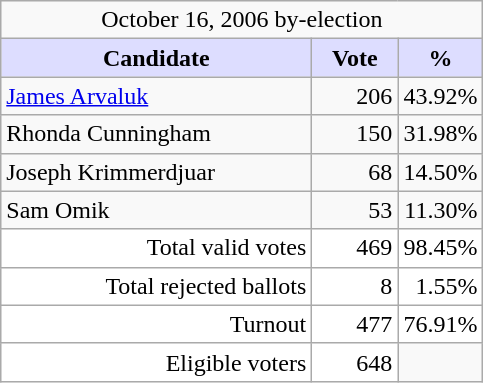<table class="wikitable">
<tr>
<td colspan=3 align=center>October 16, 2006 by-election</td>
</tr>
<tr>
<th style="background:#ddf; width:200px;">Candidate</th>
<th style="background:#ddf; width:50px;">Vote</th>
<th style="background:#ddf; width:30px;">%</th>
</tr>
<tr>
<td><a href='#'>James Arvaluk</a></td>
<td align="right">206</td>
<td align="right">43.92%</td>
</tr>
<tr>
<td>Rhonda Cunningham</td>
<td align="right">150</td>
<td align="right">31.98%</td>
</tr>
<tr>
<td>Joseph Krimmerdjuar</td>
<td align="right">68</td>
<td align="right">14.50%</td>
</tr>
<tr>
<td>Sam Omik</td>
<td align="right">53</td>
<td align="right">11.30%</td>
</tr>
<tr style="background-color:white;text-align:right;border-top:1px solid darkgray;">
<td>Total valid votes</td>
<td>469</td>
<td>98.45%</td>
</tr>
<tr style="background-color:white;text-align:right;border-top:1px solid darkgray;">
<td>Total rejected ballots</td>
<td>8</td>
<td>1.55%</td>
</tr>
<tr style="background-color:white;text-align:right;border-top:1px solid darkgray;">
<td>Turnout</td>
<td>477</td>
<td>76.91%</td>
</tr>
<tr style="background-color:white;text-align:right;border-top:1px solid darkgray;">
<td>Eligible voters</td>
<td>648</td>
</tr>
</table>
